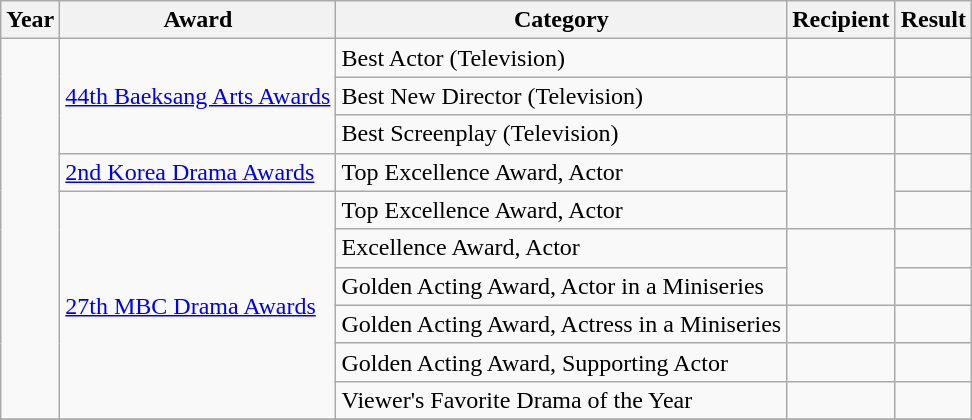<table class="wikitable">
<tr>
<th>Year</th>
<th>Award</th>
<th>Category</th>
<th>Recipient</th>
<th>Result</th>
</tr>
<tr>
<td rowspan="10"></td>
<td rowspan="3"><a href='#'>44th Baeksang Arts Awards</a></td>
<td>Best Actor (Television)</td>
<td></td>
<td></td>
</tr>
<tr>
<td>Best New Director (Television)</td>
<td></td>
<td></td>
</tr>
<tr>
<td>Best Screenplay (Television)</td>
<td></td>
<td></td>
</tr>
<tr>
<td><a href='#'>2nd Korea Drama Awards</a></td>
<td>Top Excellence Award, Actor</td>
<td rowspan="2"></td>
<td></td>
</tr>
<tr>
<td rowspan="6"><a href='#'>27th MBC Drama Awards</a></td>
<td>Top Excellence Award, Actor</td>
<td></td>
</tr>
<tr>
<td>Excellence Award, Actor</td>
<td rowspan="2"></td>
<td></td>
</tr>
<tr>
<td>Golden Acting Award, Actor in a Miniseries</td>
<td></td>
</tr>
<tr>
<td>Golden Acting Award, Actress in a Miniseries</td>
<td></td>
<td></td>
</tr>
<tr>
<td>Golden Acting Award, Supporting Actor</td>
<td></td>
<td></td>
</tr>
<tr>
<td>Viewer's Favorite Drama of the Year</td>
<td></td>
<td></td>
</tr>
<tr>
</tr>
</table>
